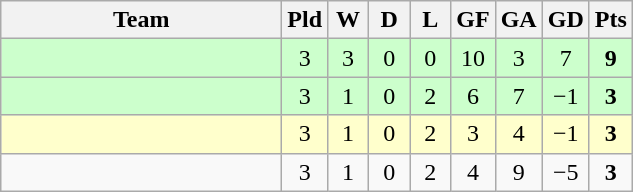<table class="wikitable" style="text-align:center;">
<tr>
<th width=180>Team</th>
<th width=20>Pld</th>
<th width=20>W</th>
<th width=20>D</th>
<th width=20>L</th>
<th width=20>GF</th>
<th width=20>GA</th>
<th width=20>GD</th>
<th width=20>Pts</th>
</tr>
<tr bgcolor="ccffcc">
<td align=left><em></em></td>
<td>3</td>
<td>3</td>
<td>0</td>
<td>0</td>
<td>10</td>
<td>3</td>
<td>7</td>
<td><strong>9</strong></td>
</tr>
<tr bgcolor="ccffcc">
<td align=left></td>
<td>3</td>
<td>1</td>
<td>0</td>
<td>2</td>
<td>6</td>
<td>7</td>
<td>−1</td>
<td><strong>3</strong></td>
</tr>
<tr bgcolor="ffffcc">
<td align=left></td>
<td>3</td>
<td>1</td>
<td>0</td>
<td>2</td>
<td>3</td>
<td>4</td>
<td>−1</td>
<td><strong>3</strong></td>
</tr>
<tr>
<td align=left></td>
<td>3</td>
<td>1</td>
<td>0</td>
<td>2</td>
<td>4</td>
<td>9</td>
<td>−5</td>
<td><strong>3</strong></td>
</tr>
</table>
